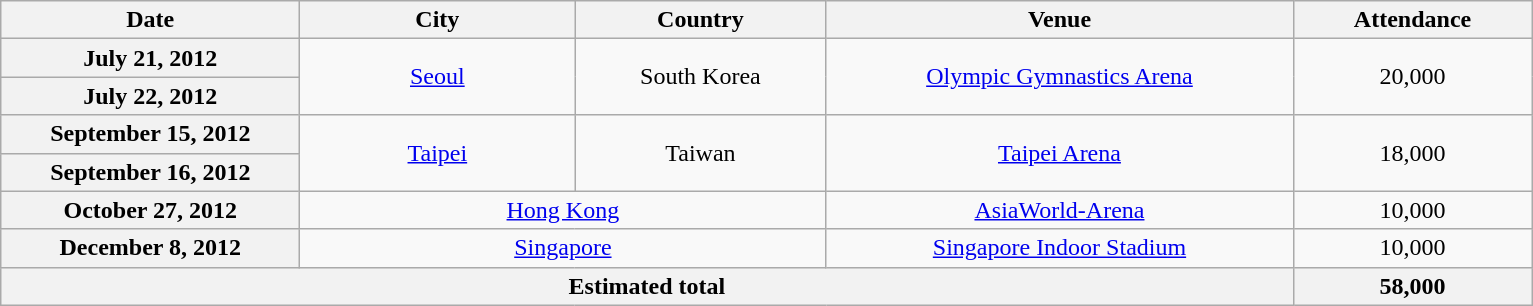<table class="wikitable plainrowheaders" style="text-align:center;">
<tr>
<th scope="col" style="width:12em;">Date</th>
<th scope="col" style="width:11em;">City</th>
<th scope="col" style="width:10em;">Country</th>
<th scope="col" style="width:19em;">Venue</th>
<th scope="col" style="width:9.5em;">Attendance</th>
</tr>
<tr>
<th scope="row" style="text-align:center">July 21, 2012</th>
<td rowspan="2"><a href='#'>Seoul</a></td>
<td rowspan="2">South Korea</td>
<td rowspan="2"><a href='#'>Olympic Gymnastics Arena</a></td>
<td rowspan="2">20,000</td>
</tr>
<tr>
<th scope="row" style="text-align:center">July 22, 2012</th>
</tr>
<tr>
<th scope="row" style="text-align:center">September 15, 2012</th>
<td rowspan="2"><a href='#'>Taipei</a></td>
<td rowspan="2">Taiwan</td>
<td rowspan="2"><a href='#'>Taipei Arena</a></td>
<td rowspan="2">18,000</td>
</tr>
<tr>
<th scope="row" style="text-align:center">September 16, 2012</th>
</tr>
<tr>
<th scope="row" style="text-align:center">October 27, 2012</th>
<td colspan=2><a href='#'>Hong Kong</a></td>
<td><a href='#'>AsiaWorld-Arena</a></td>
<td>10,000</td>
</tr>
<tr>
<th scope="row" style="text-align:center">December 8, 2012</th>
<td colspan=2><a href='#'>Singapore</a></td>
<td><a href='#'>Singapore Indoor Stadium</a></td>
<td>10,000</td>
</tr>
<tr>
<th colspan="4">Estimated total</th>
<th>58,000</th>
</tr>
</table>
